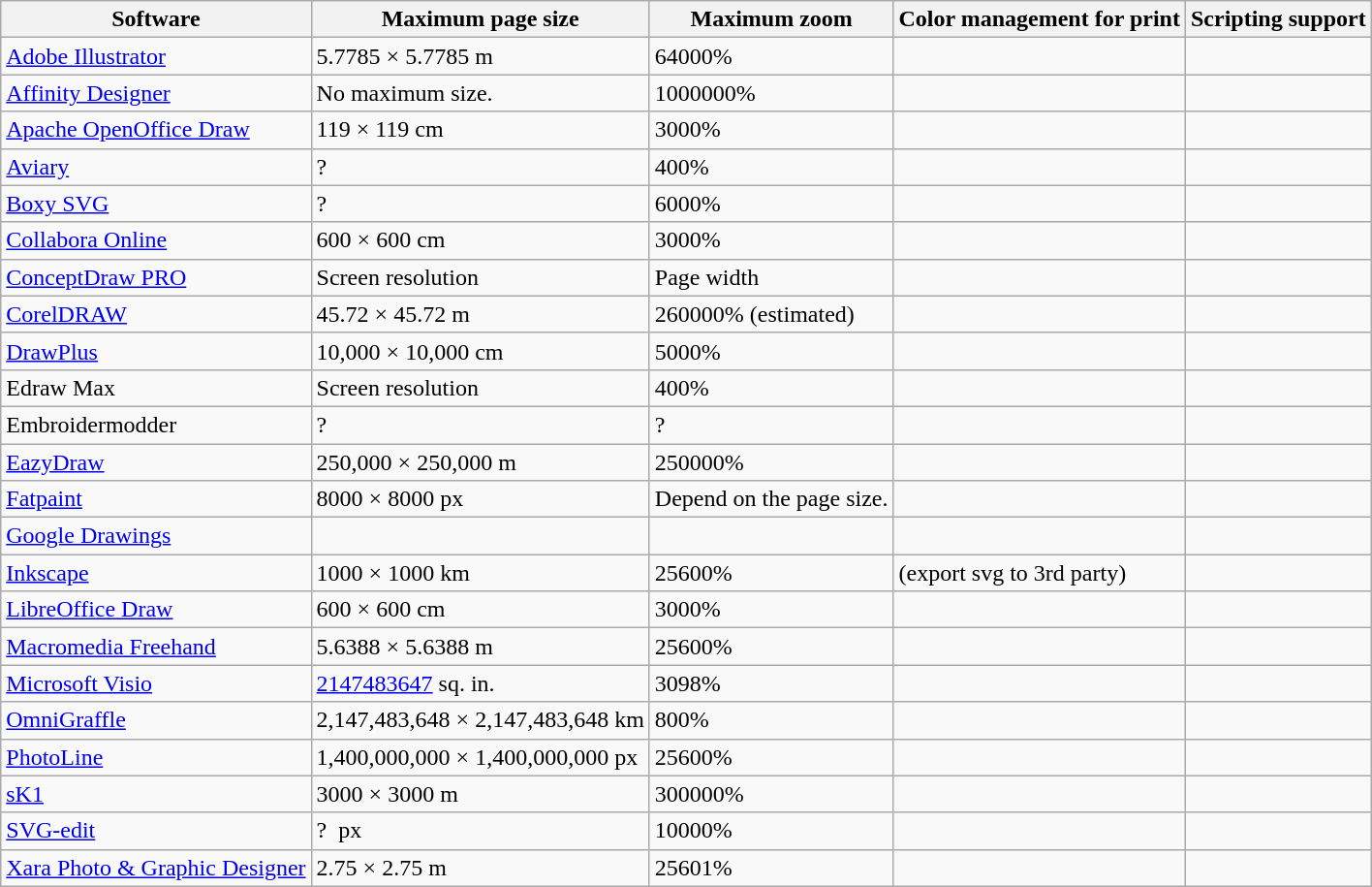<table class="wikitable sortable" style="width: auto;">
<tr>
<th>Software</th>
<th>Maximum page size</th>
<th>Maximum zoom</th>
<th>Color management for print</th>
<th>Scripting support</th>
</tr>
<tr>
<td><a href='#'>Adobe Illustrator</a></td>
<td>5.7785 × 5.7785 m</td>
<td>64000%</td>
<td></td>
<td></td>
</tr>
<tr>
<td><a href='#'>Affinity Designer</a></td>
<td>No maximum size.</td>
<td>1000000%</td>
<td></td>
<td></td>
</tr>
<tr>
<td><a href='#'>Apache OpenOffice Draw</a></td>
<td>119 × 119 cm</td>
<td>3000%</td>
<td></td>
<td></td>
</tr>
<tr>
<td><a href='#'>Aviary</a></td>
<td>?</td>
<td>400%</td>
<td></td>
<td></td>
</tr>
<tr>
<td><a href='#'>Boxy SVG</a></td>
<td>?</td>
<td>6000%</td>
<td></td>
<td></td>
</tr>
<tr>
<td><a href='#'>Collabora Online</a></td>
<td>600 × 600 cm</td>
<td>3000%</td>
<td></td>
<td></td>
</tr>
<tr>
<td><a href='#'>ConceptDraw PRO</a></td>
<td>Screen resolution</td>
<td>Page width</td>
<td></td>
<td></td>
</tr>
<tr>
<td><a href='#'>CorelDRAW</a></td>
<td>45.72 × 45.72 m</td>
<td>260000% (estimated)</td>
<td></td>
<td></td>
</tr>
<tr>
<td><a href='#'>DrawPlus</a></td>
<td>10,000 × 10,000 cm</td>
<td>5000%</td>
<td></td>
<td></td>
</tr>
<tr>
<td>Edraw Max</td>
<td>Screen resolution</td>
<td>400%</td>
<td></td>
<td></td>
</tr>
<tr>
<td>Embroidermodder</td>
<td>?</td>
<td>?</td>
<td></td>
<td></td>
</tr>
<tr>
<td><a href='#'>EazyDraw</a></td>
<td>250,000 × 250,000 m</td>
<td>250000%</td>
<td></td>
<td></td>
</tr>
<tr>
<td><a href='#'>Fatpaint</a></td>
<td>8000 × 8000 px</td>
<td>Depend on the page size.</td>
<td></td>
<td></td>
</tr>
<tr>
<td><a href='#'>Google Drawings</a></td>
<td></td>
<td></td>
<td></td>
<td></td>
</tr>
<tr>
<td><a href='#'>Inkscape</a></td>
<td>1000 × 1000 km</td>
<td>25600%</td>
<td> (export svg to 3rd party) </td>
<td></td>
</tr>
<tr>
<td><a href='#'>LibreOffice Draw</a></td>
<td>600 × 600 cm</td>
<td>3000%</td>
<td></td>
<td></td>
</tr>
<tr>
<td><a href='#'>Macromedia Freehand</a></td>
<td>5.6388 × 5.6388 m</td>
<td>25600%</td>
<td></td>
<td></td>
</tr>
<tr>
<td><a href='#'>Microsoft Visio</a></td>
<td><a href='#'>2147483647</a> sq. in.</td>
<td>3098%</td>
<td></td>
<td></td>
</tr>
<tr>
<td><a href='#'>OmniGraffle</a></td>
<td>2,147,483,648 × 2,147,483,648 km</td>
<td>800%</td>
<td></td>
<td></td>
</tr>
<tr>
<td><a href='#'>PhotoLine</a></td>
<td>1,400,000,000 × 1,400,000,000 px</td>
<td>25600%</td>
<td></td>
<td></td>
</tr>
<tr>
<td><a href='#'>sK1</a></td>
<td>3000 × 3000 m</td>
<td>300000%</td>
<td></td>
<td></td>
</tr>
<tr>
<td><a href='#'>SVG-edit</a></td>
<td>?  px</td>
<td>10000%</td>
<td></td>
<td></td>
</tr>
<tr>
<td><a href='#'>Xara Photo & Graphic Designer</a></td>
<td>2.75 × 2.75 m</td>
<td>25601%</td>
<td></td>
<td></td>
</tr>
</table>
